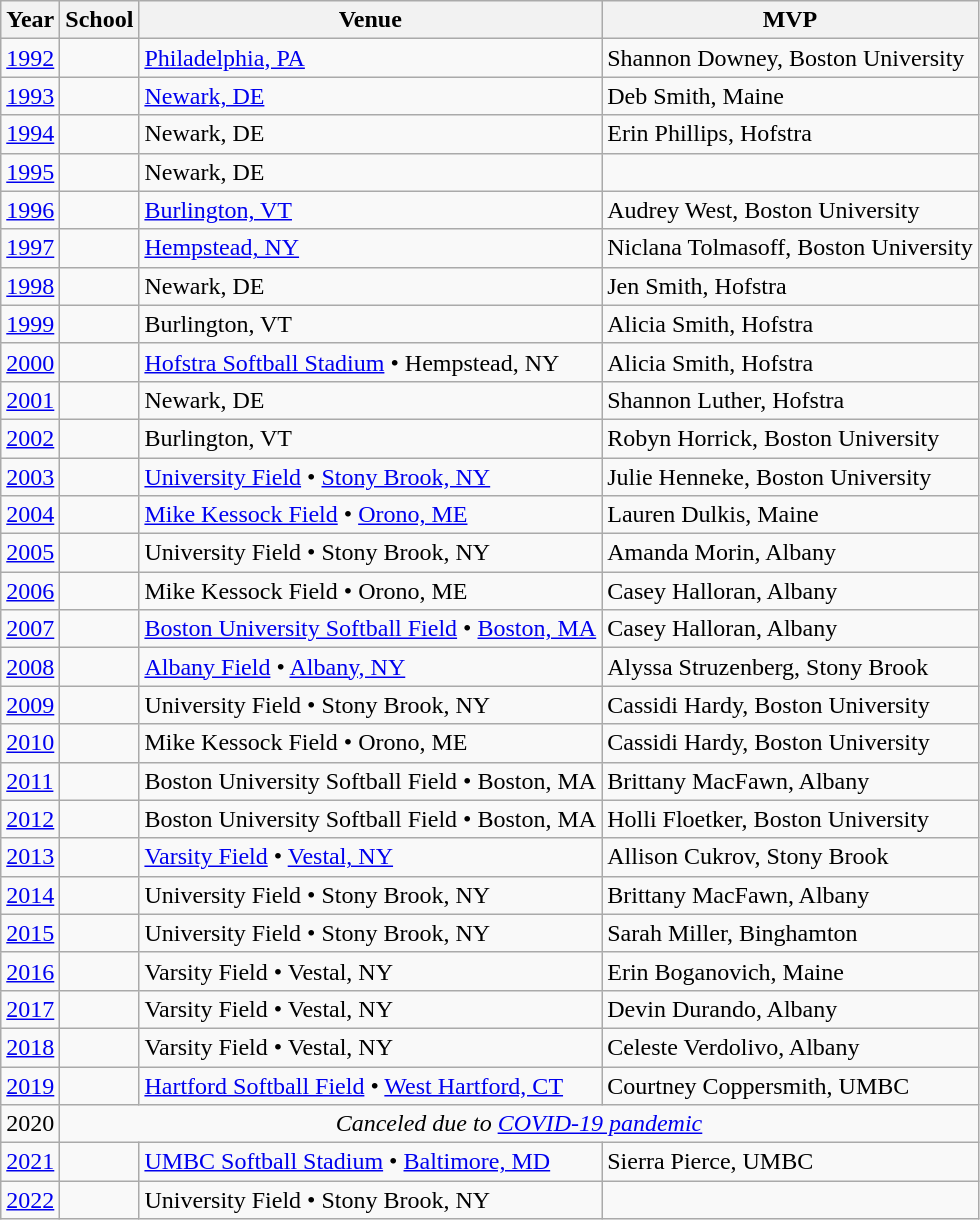<table class="wikitable">
<tr>
<th>Year</th>
<th>School</th>
<th>Venue</th>
<th>MVP</th>
</tr>
<tr>
<td><a href='#'>1992</a></td>
<td></td>
<td><a href='#'>Philadelphia, PA</a></td>
<td>Shannon Downey, Boston University</td>
</tr>
<tr>
<td><a href='#'>1993</a></td>
<td></td>
<td><a href='#'>Newark, DE</a></td>
<td>Deb Smith, Maine</td>
</tr>
<tr>
<td><a href='#'>1994</a></td>
<td></td>
<td>Newark, DE</td>
<td>Erin Phillips, Hofstra</td>
</tr>
<tr>
<td><a href='#'>1995</a></td>
<td></td>
<td>Newark, DE</td>
<td></td>
</tr>
<tr>
<td><a href='#'>1996</a></td>
<td></td>
<td><a href='#'>Burlington, VT</a></td>
<td>Audrey West, Boston University</td>
</tr>
<tr>
<td><a href='#'>1997</a></td>
<td></td>
<td><a href='#'>Hempstead, NY</a></td>
<td>Niclana Tolmasoff, Boston University</td>
</tr>
<tr>
<td><a href='#'>1998</a></td>
<td></td>
<td>Newark, DE</td>
<td>Jen Smith, Hofstra</td>
</tr>
<tr>
<td><a href='#'>1999</a></td>
<td></td>
<td>Burlington, VT</td>
<td>Alicia Smith, Hofstra</td>
</tr>
<tr>
<td><a href='#'>2000</a></td>
<td></td>
<td><a href='#'>Hofstra Softball Stadium</a> • Hempstead, NY</td>
<td>Alicia Smith, Hofstra</td>
</tr>
<tr>
<td><a href='#'>2001</a></td>
<td></td>
<td>Newark, DE</td>
<td>Shannon Luther, Hofstra</td>
</tr>
<tr>
<td><a href='#'>2002</a></td>
<td></td>
<td>Burlington, VT</td>
<td>Robyn Horrick, Boston University</td>
</tr>
<tr>
<td><a href='#'>2003</a></td>
<td></td>
<td><a href='#'>University Field</a> • <a href='#'>Stony Brook, NY</a></td>
<td>Julie Henneke, Boston University</td>
</tr>
<tr>
<td><a href='#'>2004</a></td>
<td></td>
<td><a href='#'>Mike Kessock Field</a> • <a href='#'>Orono, ME</a></td>
<td>Lauren Dulkis, Maine</td>
</tr>
<tr>
<td><a href='#'>2005</a></td>
<td></td>
<td>University Field • Stony Brook, NY</td>
<td>Amanda Morin, Albany</td>
</tr>
<tr>
<td><a href='#'>2006</a></td>
<td></td>
<td>Mike Kessock Field • Orono, ME</td>
<td>Casey Halloran, Albany</td>
</tr>
<tr>
<td><a href='#'>2007</a></td>
<td></td>
<td><a href='#'>Boston University Softball Field</a> • <a href='#'>Boston, MA</a></td>
<td>Casey Halloran, Albany</td>
</tr>
<tr>
<td><a href='#'>2008</a></td>
<td></td>
<td><a href='#'>Albany Field</a> • <a href='#'>Albany, NY</a></td>
<td>Alyssa Struzenberg, Stony Brook</td>
</tr>
<tr>
<td><a href='#'>2009</a></td>
<td></td>
<td>University Field • Stony Brook, NY</td>
<td>Cassidi Hardy, Boston University</td>
</tr>
<tr>
<td><a href='#'>2010</a></td>
<td></td>
<td>Mike Kessock Field • Orono, ME</td>
<td>Cassidi Hardy, Boston University</td>
</tr>
<tr>
<td><a href='#'>2011</a></td>
<td></td>
<td>Boston University Softball Field • Boston, MA</td>
<td>Brittany MacFawn, Albany</td>
</tr>
<tr>
<td><a href='#'>2012</a></td>
<td></td>
<td>Boston University Softball Field • Boston, MA</td>
<td>Holli Floetker, Boston University</td>
</tr>
<tr>
<td><a href='#'>2013</a></td>
<td></td>
<td><a href='#'>Varsity Field</a> • <a href='#'>Vestal, NY</a></td>
<td>Allison Cukrov, Stony Brook</td>
</tr>
<tr>
<td><a href='#'>2014</a></td>
<td></td>
<td>University Field • Stony Brook, NY</td>
<td>Brittany MacFawn, Albany</td>
</tr>
<tr>
<td><a href='#'>2015</a></td>
<td></td>
<td>University Field • Stony Brook, NY</td>
<td>Sarah Miller, Binghamton</td>
</tr>
<tr>
<td><a href='#'>2016</a></td>
<td></td>
<td>Varsity Field • Vestal, NY</td>
<td>Erin Boganovich, Maine</td>
</tr>
<tr>
<td><a href='#'>2017</a></td>
<td></td>
<td>Varsity Field • Vestal, NY</td>
<td>Devin Durando, Albany</td>
</tr>
<tr>
<td><a href='#'>2018</a></td>
<td></td>
<td>Varsity Field • Vestal, NY</td>
<td>Celeste Verdolivo, Albany</td>
</tr>
<tr>
<td><a href='#'>2019</a></td>
<td></td>
<td><a href='#'>Hartford Softball Field</a> • <a href='#'>West Hartford, CT</a></td>
<td>Courtney Coppersmith, UMBC</td>
</tr>
<tr>
<td>2020</td>
<td colspan=3 align=center><em>Canceled due to <a href='#'>COVID-19 pandemic</a></td>
</tr>
<tr>
<td><a href='#'>2021</a></td>
<td></td>
<td><a href='#'>UMBC Softball Stadium</a> • <a href='#'>Baltimore, MD</a></td>
<td>Sierra Pierce, UMBC</td>
</tr>
<tr>
<td><a href='#'>2022</a></td>
<td></td>
<td>University Field • Stony Brook, NY</td>
<td></td>
</tr>
</table>
